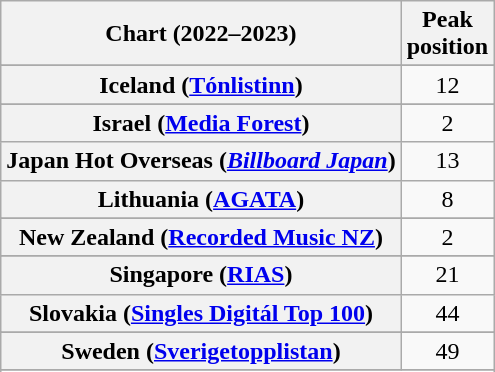<table class="wikitable sortable plainrowheaders" style="text-align:center">
<tr>
<th scope="col">Chart (2022–2023)</th>
<th scope="col">Peak<br>position</th>
</tr>
<tr>
</tr>
<tr>
</tr>
<tr>
</tr>
<tr>
</tr>
<tr>
</tr>
<tr>
</tr>
<tr>
<th scope="row">Iceland (<a href='#'>Tónlistinn</a>)</th>
<td>12</td>
</tr>
<tr>
</tr>
<tr>
<th scope="row">Israel (<a href='#'>Media Forest</a>)</th>
<td>2</td>
</tr>
<tr>
<th scope="row">Japan Hot Overseas (<em><a href='#'>Billboard Japan</a></em>)</th>
<td>13</td>
</tr>
<tr>
<th scope="row">Lithuania (<a href='#'>AGATA</a>)</th>
<td>8</td>
</tr>
<tr>
</tr>
<tr>
<th scope="row">New Zealand (<a href='#'>Recorded Music NZ</a>)</th>
<td>2</td>
</tr>
<tr>
</tr>
<tr>
<th scope="row">Singapore (<a href='#'>RIAS</a>)</th>
<td>21</td>
</tr>
<tr>
<th scope="row">Slovakia (<a href='#'>Singles Digitál Top 100</a>)</th>
<td>44</td>
</tr>
<tr>
</tr>
<tr>
<th scope="row">Sweden (<a href='#'>Sverigetopplistan</a>)</th>
<td>49</td>
</tr>
<tr>
</tr>
<tr>
</tr>
<tr>
</tr>
<tr>
</tr>
<tr>
</tr>
<tr>
</tr>
<tr>
</tr>
<tr>
</tr>
<tr>
</tr>
<tr>
</tr>
<tr>
</tr>
<tr>
</tr>
</table>
